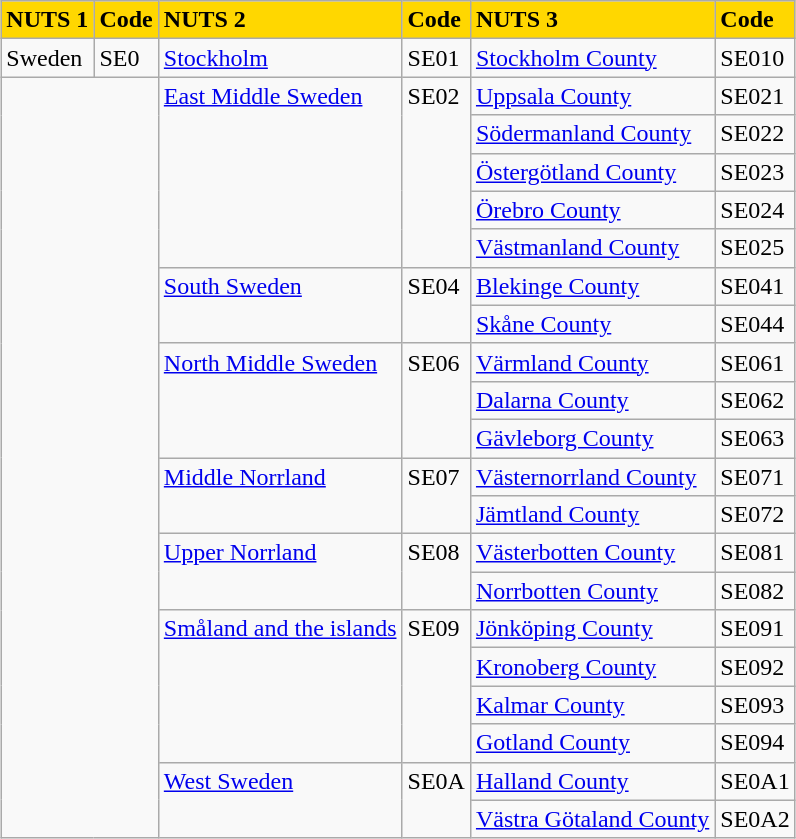<table class="wikitable" style="margin:1em auto;">
<tr>
<th style="background-color:#ffd700;text-align:left;">NUTS 1</th>
<th style="background-color:#ffd700;text-align:left;">Code</th>
<th style="background-color:#ffd700;text-align:left;">NUTS 2</th>
<th style="background-color:#ffd700;text-align:left;">Code</th>
<th style="background-color:#ffd700;text-align:left;">NUTS 3</th>
<th style="background-color:#ffd700;text-align:left;">Code</th>
</tr>
<tr valign=top>
<td>Sweden</td>
<td>SE0</td>
<td><a href='#'>Stockholm</a></td>
<td>SE01</td>
<td><a href='#'>Stockholm County</a></td>
<td>SE010</td>
</tr>
<tr valign=top>
<td colspan=2 rowspan=20></td>
<td rowspan=5><a href='#'>East Middle Sweden</a></td>
<td rowspan=5>SE02</td>
<td><a href='#'>Uppsala County</a></td>
<td>SE021</td>
</tr>
<tr>
<td><a href='#'>Södermanland County</a></td>
<td>SE022</td>
</tr>
<tr>
<td><a href='#'>Östergötland County</a></td>
<td>SE023</td>
</tr>
<tr>
<td><a href='#'>Örebro County</a></td>
<td>SE024</td>
</tr>
<tr>
<td><a href='#'>Västmanland County</a></td>
<td>SE025</td>
</tr>
<tr valign=top>
<td rowspan=2><a href='#'>South Sweden</a></td>
<td rowspan=2>SE04</td>
<td><a href='#'>Blekinge County</a></td>
<td>SE041</td>
</tr>
<tr>
<td><a href='#'>Skåne County</a></td>
<td>SE044</td>
</tr>
<tr valign=top>
<td rowspan=3><a href='#'>North Middle Sweden</a></td>
<td rowspan=3>SE06</td>
<td><a href='#'>Värmland County</a></td>
<td>SE061</td>
</tr>
<tr>
<td><a href='#'>Dalarna County</a></td>
<td>SE062</td>
</tr>
<tr>
<td><a href='#'>Gävleborg County</a></td>
<td>SE063</td>
</tr>
<tr valign=top>
<td rowspan=2><a href='#'>Middle Norrland</a></td>
<td rowspan=2>SE07</td>
<td><a href='#'>Västernorrland County</a></td>
<td>SE071</td>
</tr>
<tr>
<td><a href='#'>Jämtland County</a></td>
<td>SE072</td>
</tr>
<tr valign=top>
<td rowspan=2><a href='#'>Upper Norrland</a></td>
<td rowspan=2>SE08</td>
<td><a href='#'>Västerbotten County</a></td>
<td>SE081</td>
</tr>
<tr>
<td><a href='#'>Norrbotten County</a></td>
<td>SE082</td>
</tr>
<tr valign=top>
<td rowspan=4><a href='#'>Småland and the islands</a></td>
<td rowspan=4>SE09</td>
<td><a href='#'>Jönköping County</a></td>
<td>SE091</td>
</tr>
<tr>
<td><a href='#'>Kronoberg County</a></td>
<td>SE092</td>
</tr>
<tr>
<td><a href='#'>Kalmar County</a></td>
<td>SE093</td>
</tr>
<tr>
<td><a href='#'>Gotland County</a></td>
<td>SE094</td>
</tr>
<tr valign=top>
<td rowspan=2><a href='#'>West Sweden</a></td>
<td rowspan=2>SE0A</td>
<td><a href='#'>Halland County</a></td>
<td>SE0A1</td>
</tr>
<tr>
<td><a href='#'>Västra Götaland County</a></td>
<td>SE0A2</td>
</tr>
</table>
